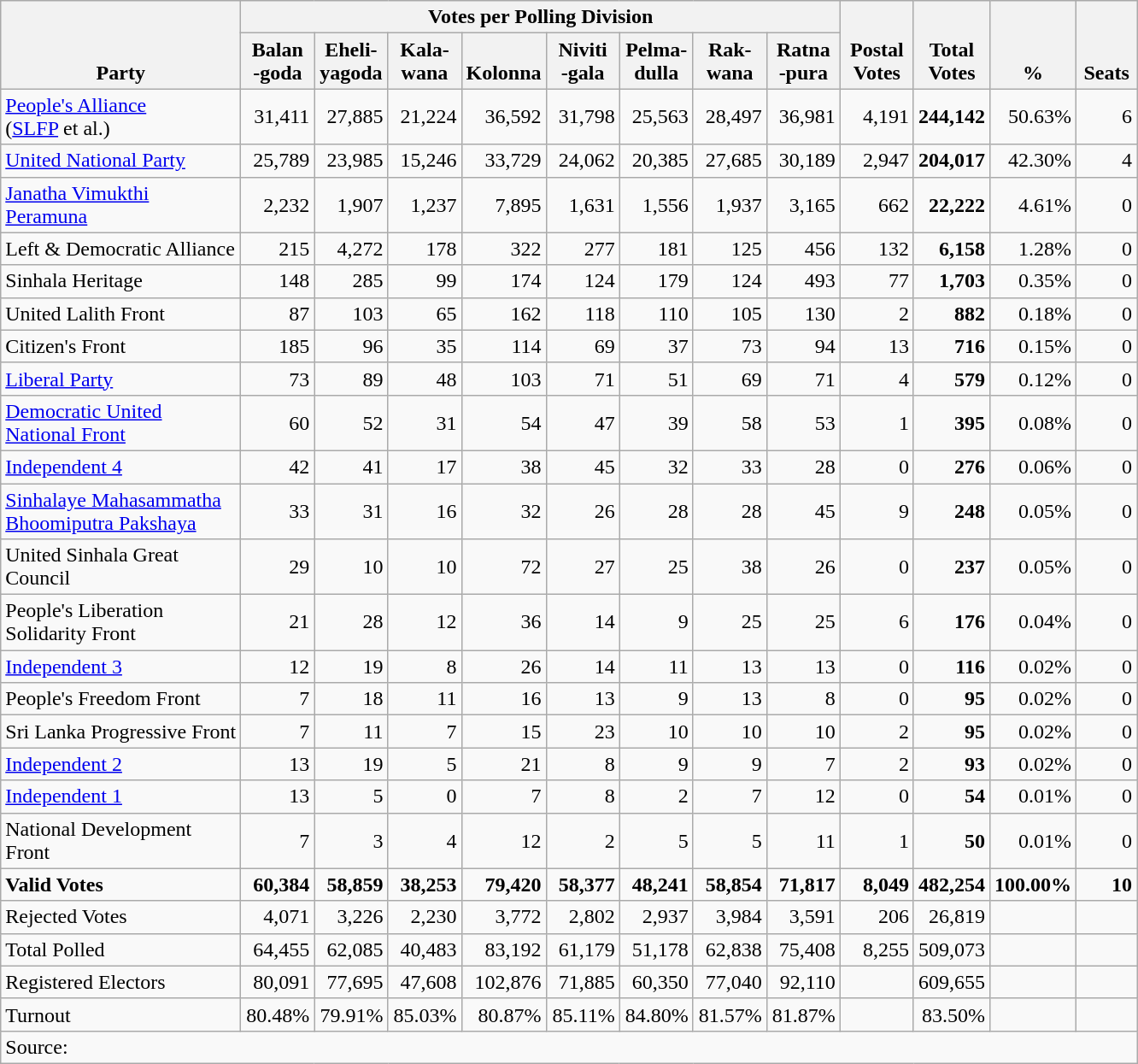<table class="wikitable" border="1" style="text-align:right;">
<tr>
<th align=left valign=bottom rowspan=2 width="180">Party</th>
<th colspan=8>Votes per Polling Division</th>
<th align=center valign=bottom rowspan=2 width="50">Postal<br>Votes</th>
<th align=center valign=bottom rowspan=2 width="50">Total Votes</th>
<th align=center valign=bottom rowspan=2 width="50">%</th>
<th align=center valign=bottom rowspan=2 width="40">Seats</th>
</tr>
<tr>
<th align=center valign=bottom width="50">Balan<br>-goda</th>
<th align=center valign=bottom width="50">Eheli-<br>yagoda</th>
<th align=center valign=bottom width="50">Kala-<br>wana</th>
<th align=center valign=bottom width="50">Kolonna</th>
<th align=center valign=bottom width="50">Niviti<br>-gala</th>
<th align=center valign=bottom width="50">Pelma-<br>dulla</th>
<th align=center valign=bottom width="50">Rak-<br>wana</th>
<th align=center valign=bottom width="50">Ratna<br>-pura</th>
</tr>
<tr>
<td align=left><a href='#'>People's Alliance</a><br>(<a href='#'>SLFP</a> et al.)</td>
<td>31,411</td>
<td>27,885</td>
<td>21,224</td>
<td>36,592</td>
<td>31,798</td>
<td>25,563</td>
<td>28,497</td>
<td>36,981</td>
<td>4,191</td>
<td><strong>244,142</strong></td>
<td>50.63%</td>
<td>6</td>
</tr>
<tr>
<td align=left><a href='#'>United National Party</a></td>
<td>25,789</td>
<td>23,985</td>
<td>15,246</td>
<td>33,729</td>
<td>24,062</td>
<td>20,385</td>
<td>27,685</td>
<td>30,189</td>
<td>2,947</td>
<td><strong>204,017</strong></td>
<td>42.30%</td>
<td>4</td>
</tr>
<tr>
<td align=left><a href='#'>Janatha Vimukthi Peramuna</a></td>
<td>2,232</td>
<td>1,907</td>
<td>1,237</td>
<td>7,895</td>
<td>1,631</td>
<td>1,556</td>
<td>1,937</td>
<td>3,165</td>
<td>662</td>
<td><strong>22,222</strong></td>
<td>4.61%</td>
<td>0</td>
</tr>
<tr>
<td align=left>Left & Democratic Alliance</td>
<td>215</td>
<td>4,272</td>
<td>178</td>
<td>322</td>
<td>277</td>
<td>181</td>
<td>125</td>
<td>456</td>
<td>132</td>
<td><strong>6,158</strong></td>
<td>1.28%</td>
<td>0</td>
</tr>
<tr>
<td align=left>Sinhala Heritage</td>
<td>148</td>
<td>285</td>
<td>99</td>
<td>174</td>
<td>124</td>
<td>179</td>
<td>124</td>
<td>493</td>
<td>77</td>
<td><strong>1,703</strong></td>
<td>0.35%</td>
<td>0</td>
</tr>
<tr>
<td align=left>United Lalith Front</td>
<td>87</td>
<td>103</td>
<td>65</td>
<td>162</td>
<td>118</td>
<td>110</td>
<td>105</td>
<td>130</td>
<td>2</td>
<td><strong>882</strong></td>
<td>0.18%</td>
<td>0</td>
</tr>
<tr>
<td align=left>Citizen's Front</td>
<td>185</td>
<td>96</td>
<td>35</td>
<td>114</td>
<td>69</td>
<td>37</td>
<td>73</td>
<td>94</td>
<td>13</td>
<td><strong>716</strong></td>
<td>0.15%</td>
<td>0</td>
</tr>
<tr>
<td align=left><a href='#'>Liberal Party</a></td>
<td>73</td>
<td>89</td>
<td>48</td>
<td>103</td>
<td>71</td>
<td>51</td>
<td>69</td>
<td>71</td>
<td>4</td>
<td><strong>579</strong></td>
<td>0.12%</td>
<td>0</td>
</tr>
<tr>
<td align=left><a href='#'>Democratic United National Front</a></td>
<td>60</td>
<td>52</td>
<td>31</td>
<td>54</td>
<td>47</td>
<td>39</td>
<td>58</td>
<td>53</td>
<td>1</td>
<td><strong>395</strong></td>
<td>0.08%</td>
<td>0</td>
</tr>
<tr>
<td align=left><a href='#'>Independent 4</a></td>
<td>42</td>
<td>41</td>
<td>17</td>
<td>38</td>
<td>45</td>
<td>32</td>
<td>33</td>
<td>28</td>
<td>0</td>
<td><strong>276</strong></td>
<td>0.06%</td>
<td>0</td>
</tr>
<tr>
<td align=left><a href='#'>Sinhalaye Mahasammatha Bhoomiputra Pakshaya</a></td>
<td>33</td>
<td>31</td>
<td>16</td>
<td>32</td>
<td>26</td>
<td>28</td>
<td>28</td>
<td>45</td>
<td>9</td>
<td><strong>248</strong></td>
<td>0.05%</td>
<td>0</td>
</tr>
<tr>
<td align=left>United Sinhala Great Council</td>
<td>29</td>
<td>10</td>
<td>10</td>
<td>72</td>
<td>27</td>
<td>25</td>
<td>38</td>
<td>26</td>
<td>0</td>
<td><strong>237</strong></td>
<td>0.05%</td>
<td>0</td>
</tr>
<tr>
<td align=left>People's Liberation Solidarity Front</td>
<td>21</td>
<td>28</td>
<td>12</td>
<td>36</td>
<td>14</td>
<td>9</td>
<td>25</td>
<td>25</td>
<td>6</td>
<td><strong>176</strong></td>
<td>0.04%</td>
<td>0</td>
</tr>
<tr>
<td align=left><a href='#'>Independent 3</a></td>
<td>12</td>
<td>19</td>
<td>8</td>
<td>26</td>
<td>14</td>
<td>11</td>
<td>13</td>
<td>13</td>
<td>0</td>
<td><strong>116</strong></td>
<td>0.02%</td>
<td>0</td>
</tr>
<tr>
<td align=left>People's Freedom Front</td>
<td>7</td>
<td>18</td>
<td>11</td>
<td>16</td>
<td>13</td>
<td>9</td>
<td>13</td>
<td>8</td>
<td>0</td>
<td><strong>95</strong></td>
<td>0.02%</td>
<td>0</td>
</tr>
<tr>
<td align=left>Sri Lanka Progressive Front</td>
<td>7</td>
<td>11</td>
<td>7</td>
<td>15</td>
<td>23</td>
<td>10</td>
<td>10</td>
<td>10</td>
<td>2</td>
<td><strong>95</strong></td>
<td>0.02%</td>
<td>0</td>
</tr>
<tr>
<td align=left><a href='#'>Independent 2</a></td>
<td>13</td>
<td>19</td>
<td>5</td>
<td>21</td>
<td>8</td>
<td>9</td>
<td>9</td>
<td>7</td>
<td>2</td>
<td><strong>93</strong></td>
<td>0.02%</td>
<td>0</td>
</tr>
<tr>
<td align=left><a href='#'>Independent 1</a></td>
<td>13</td>
<td>5</td>
<td>0</td>
<td>7</td>
<td>8</td>
<td>2</td>
<td>7</td>
<td>12</td>
<td>0</td>
<td><strong>54</strong></td>
<td>0.01%</td>
<td>0</td>
</tr>
<tr>
<td align=left>National Development Front</td>
<td>7</td>
<td>3</td>
<td>4</td>
<td>12</td>
<td>2</td>
<td>5</td>
<td>5</td>
<td>11</td>
<td>1</td>
<td><strong>50</strong></td>
<td>0.01%</td>
<td>0</td>
</tr>
<tr>
<td align=left><strong>Valid Votes</strong></td>
<td><strong>60,384</strong></td>
<td><strong>58,859</strong></td>
<td><strong>38,253</strong></td>
<td><strong>79,420</strong></td>
<td><strong>58,377</strong></td>
<td><strong>48,241</strong></td>
<td><strong>58,854</strong></td>
<td><strong>71,817</strong></td>
<td><strong>8,049</strong></td>
<td><strong>482,254</strong></td>
<td><strong>100.00%</strong></td>
<td><strong>10</strong></td>
</tr>
<tr>
<td align=left>Rejected Votes</td>
<td>4,071</td>
<td>3,226</td>
<td>2,230</td>
<td>3,772</td>
<td>2,802</td>
<td>2,937</td>
<td>3,984</td>
<td>3,591</td>
<td>206</td>
<td>26,819</td>
<td></td>
<td></td>
</tr>
<tr>
<td align=left>Total Polled</td>
<td>64,455</td>
<td>62,085</td>
<td>40,483</td>
<td>83,192</td>
<td>61,179</td>
<td>51,178</td>
<td>62,838</td>
<td>75,408</td>
<td>8,255</td>
<td>509,073</td>
<td></td>
<td></td>
</tr>
<tr>
<td align=left>Registered Electors</td>
<td>80,091</td>
<td>77,695</td>
<td>47,608</td>
<td>102,876</td>
<td>71,885</td>
<td>60,350</td>
<td>77,040</td>
<td>92,110</td>
<td></td>
<td>609,655</td>
<td></td>
<td></td>
</tr>
<tr>
<td align=left>Turnout</td>
<td>80.48%</td>
<td>79.91%</td>
<td>85.03%</td>
<td>80.87%</td>
<td>85.11%</td>
<td>84.80%</td>
<td>81.57%</td>
<td>81.87%</td>
<td></td>
<td>83.50%</td>
<td></td>
<td></td>
</tr>
<tr>
<td align=left colspan=14>Source:</td>
</tr>
</table>
